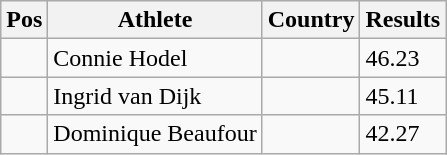<table class="wikitable">
<tr>
<th>Pos</th>
<th>Athlete</th>
<th>Country</th>
<th>Results</th>
</tr>
<tr>
<td align="center"></td>
<td>Connie Hodel</td>
<td></td>
<td>46.23</td>
</tr>
<tr>
<td align="center"></td>
<td>Ingrid van Dijk</td>
<td></td>
<td>45.11</td>
</tr>
<tr>
<td align="center"></td>
<td>Dominique Beaufour</td>
<td></td>
<td>42.27</td>
</tr>
</table>
